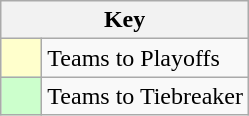<table class="wikitable" style="text-align: center;">
<tr>
<th colspan=2>Key</th>
</tr>
<tr>
<td style="background:#ffffcc; width:20px;"></td>
<td align=left>Teams to Playoffs</td>
</tr>
<tr>
<td style="background:#ccffcc; width:20px;"></td>
<td align=left>Teams to Tiebreaker</td>
</tr>
</table>
